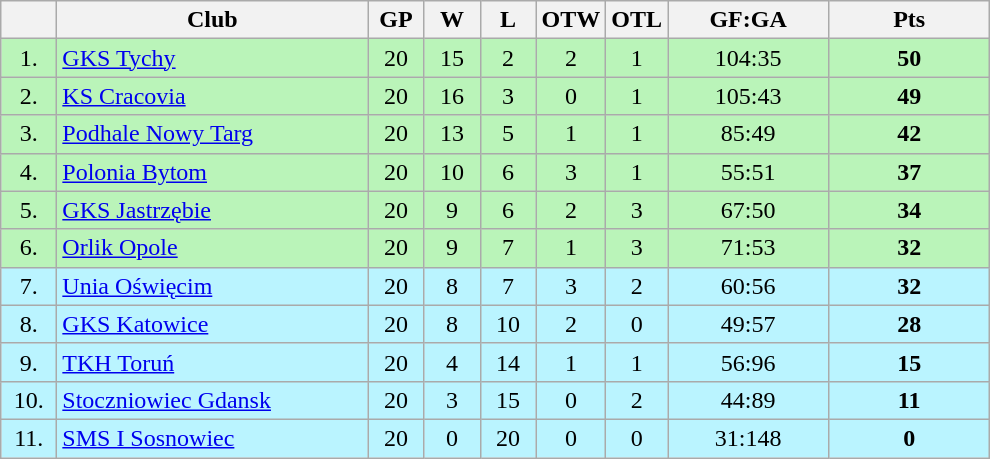<table class="wikitable">
<tr>
<th width="30"></th>
<th width="200">Club</th>
<th width="30">GP</th>
<th width="30">W</th>
<th width="30">L</th>
<th width="30">OTW</th>
<th width="30">OTL</th>
<th width="100">GF:GA</th>
<th width="100">Pts</th>
</tr>
<tr bgcolor="#BAF4B9" align="center">
<td>1.</td>
<td align="left"><a href='#'>GKS Tychy</a></td>
<td>20</td>
<td>15</td>
<td>2</td>
<td>2</td>
<td>1</td>
<td>104:35</td>
<td><strong>50</strong></td>
</tr>
<tr bgcolor="#BAF4B9" align="center">
<td>2.</td>
<td align="left"><a href='#'>KS Cracovia</a></td>
<td>20</td>
<td>16</td>
<td>3</td>
<td>0</td>
<td>1</td>
<td>105:43</td>
<td><strong>49</strong></td>
</tr>
<tr bgcolor="#BAF4B9" align="center">
<td>3.</td>
<td align="left"><a href='#'>Podhale Nowy Targ</a></td>
<td>20</td>
<td>13</td>
<td>5</td>
<td>1</td>
<td>1</td>
<td>85:49</td>
<td><strong>42</strong></td>
</tr>
<tr bgcolor="#BAF4B9" align="center">
<td>4.</td>
<td align="left"><a href='#'>Polonia Bytom</a></td>
<td>20</td>
<td>10</td>
<td>6</td>
<td>3</td>
<td>1</td>
<td>55:51</td>
<td><strong>37</strong></td>
</tr>
<tr bgcolor="#BAF4B9" align="center">
<td>5.</td>
<td align="left"><a href='#'>GKS Jastrzębie</a></td>
<td>20</td>
<td>9</td>
<td>6</td>
<td>2</td>
<td>3</td>
<td>67:50</td>
<td><strong>34</strong></td>
</tr>
<tr bgcolor="#BAF4B9" align="center">
<td>6.</td>
<td align="left"><a href='#'>Orlik Opole</a></td>
<td>20</td>
<td>9</td>
<td>7</td>
<td>1</td>
<td>3</td>
<td>71:53</td>
<td><strong>32</strong></td>
</tr>
<tr bgcolor="#BAF4FF" align="center">
<td>7.</td>
<td align="left"><a href='#'>Unia Oświęcim</a></td>
<td>20</td>
<td>8</td>
<td>7</td>
<td>3</td>
<td>2</td>
<td>60:56</td>
<td><strong>32</strong></td>
</tr>
<tr bgcolor="#BAF4FF" align="center">
<td>8.</td>
<td align="left"><a href='#'>GKS Katowice</a></td>
<td>20</td>
<td>8</td>
<td>10</td>
<td>2</td>
<td>0</td>
<td>49:57</td>
<td><strong>28</strong></td>
</tr>
<tr bgcolor="#BAF4FF" align="center">
<td>9.</td>
<td align="left"><a href='#'>TKH Toruń</a></td>
<td>20</td>
<td>4</td>
<td>14</td>
<td>1</td>
<td>1</td>
<td>56:96</td>
<td><strong>15</strong></td>
</tr>
<tr bgcolor="#BAF4FF" align="center">
<td>10.</td>
<td align="left"><a href='#'>Stoczniowiec Gdansk</a></td>
<td>20</td>
<td>3</td>
<td>15</td>
<td>0</td>
<td>2</td>
<td>44:89</td>
<td><strong>11</strong></td>
</tr>
<tr bgcolor="#BAF4FF" align="center">
<td>11.</td>
<td align="left"><a href='#'>SMS I Sosnowiec</a></td>
<td>20</td>
<td>0</td>
<td>20</td>
<td>0</td>
<td>0</td>
<td>31:148</td>
<td><strong>0</strong></td>
</tr>
</table>
